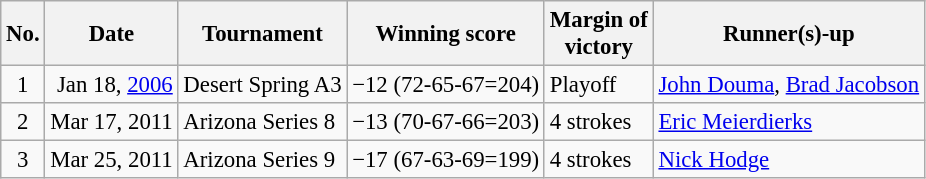<table class="wikitable" style="font-size:95%;">
<tr>
<th>No.</th>
<th>Date</th>
<th>Tournament</th>
<th>Winning score</th>
<th>Margin of<br>victory</th>
<th>Runner(s)-up</th>
</tr>
<tr>
<td align=center>1</td>
<td align=right>Jan 18, <a href='#'>2006</a></td>
<td>Desert Spring A3</td>
<td>−12 (72-65-67=204)</td>
<td>Playoff</td>
<td> <a href='#'>John Douma</a>,  <a href='#'>Brad Jacobson</a></td>
</tr>
<tr>
<td align=center>2</td>
<td align=right>Mar 17, 2011</td>
<td>Arizona Series 8</td>
<td>−13 (70-67-66=203)</td>
<td>4 strokes</td>
<td> <a href='#'>Eric Meierdierks</a></td>
</tr>
<tr>
<td align=center>3</td>
<td align=right>Mar 25, 2011</td>
<td>Arizona Series 9</td>
<td>−17 (67-63-69=199)</td>
<td>4 strokes</td>
<td> <a href='#'>Nick Hodge</a></td>
</tr>
</table>
